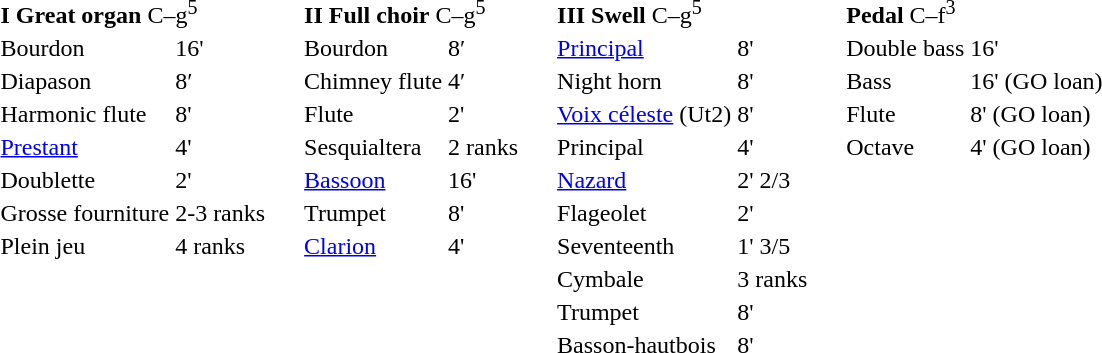<table style="border-collapse:collapse;" cellspacing="0" cellpadding="10" border="0">
<tr>
<td style="vertical-align:top"><br><table border="0">
<tr>
<td colspan="2"><strong>I Great organ</strong> C–g<sup>5</sup></td>
</tr>
<tr>
<td>Bourdon</td>
<td>16'</td>
</tr>
<tr>
<td>Diapason</td>
<td>8′</td>
</tr>
<tr>
<td>Harmonic flute</td>
<td>8'</td>
</tr>
<tr>
<td><a href='#'>Prestant</a></td>
<td>4'</td>
</tr>
<tr>
<td>Doublette</td>
<td>2'</td>
</tr>
<tr>
<td>Grosse fourniture</td>
<td>2-3 ranks</td>
</tr>
<tr>
<td>Plein jeu</td>
<td>4 ranks</td>
</tr>
</table>
</td>
<td style="vertical-align:top"><br><table border="0">
<tr>
<td colspan="2"><strong>II Full choir</strong> C–g<sup>5</sup></td>
</tr>
<tr>
<td>Bourdon</td>
<td>8′</td>
</tr>
<tr>
<td>Chimney flute</td>
<td>4′</td>
</tr>
<tr>
<td>Flute</td>
<td>2'</td>
</tr>
<tr>
<td>Sesquialtera</td>
<td>2 ranks</td>
</tr>
<tr>
<td><a href='#'>Bassoon</a></td>
<td>16'</td>
</tr>
<tr>
<td>Trumpet</td>
<td>8'</td>
</tr>
<tr>
<td><a href='#'>Clarion</a></td>
<td>4'</td>
</tr>
</table>
</td>
<td style="vertical-align:top"><br><table border="0">
<tr>
<td colspan="2"><strong>III Swell</strong> C–g<sup>5</sup></td>
</tr>
<tr>
<td><a href='#'>Principal</a></td>
<td>8'</td>
</tr>
<tr>
<td>Night horn</td>
<td>8'</td>
</tr>
<tr>
<td><a href='#'>Voix céleste</a> (Ut2)</td>
<td>8'</td>
</tr>
<tr>
<td>Principal</td>
<td>4'</td>
</tr>
<tr>
<td><a href='#'>Nazard</a></td>
<td>2' 2/3</td>
</tr>
<tr>
<td>Flageolet</td>
<td>2'</td>
</tr>
<tr>
<td>Seventeenth</td>
<td>1' 3/5</td>
</tr>
<tr>
<td>Cymbale</td>
<td>3 ranks</td>
</tr>
<tr>
<td>Trumpet</td>
<td>8'</td>
</tr>
<tr>
<td>Basson-hautbois</td>
<td>8'</td>
</tr>
</table>
</td>
<td style="vertical-align:top"><br><table border="0">
<tr>
<td colspan="2"><strong>Pedal</strong> C–f<sup>3</sup></td>
</tr>
<tr>
<td>Double bass</td>
<td>16'</td>
</tr>
<tr>
<td>Bass</td>
<td>16' (GO loan)</td>
</tr>
<tr>
<td>Flute</td>
<td>8' (GO loan)</td>
</tr>
<tr>
<td>Octave</td>
<td>4' (GO loan)</td>
</tr>
</table>
</td>
</tr>
</table>
